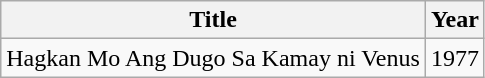<table class="wikitable">
<tr>
<th>Title</th>
<th>Year</th>
</tr>
<tr>
<td>Hagkan Mo Ang Dugo Sa Kamay ni Venus</td>
<td>1977</td>
</tr>
</table>
